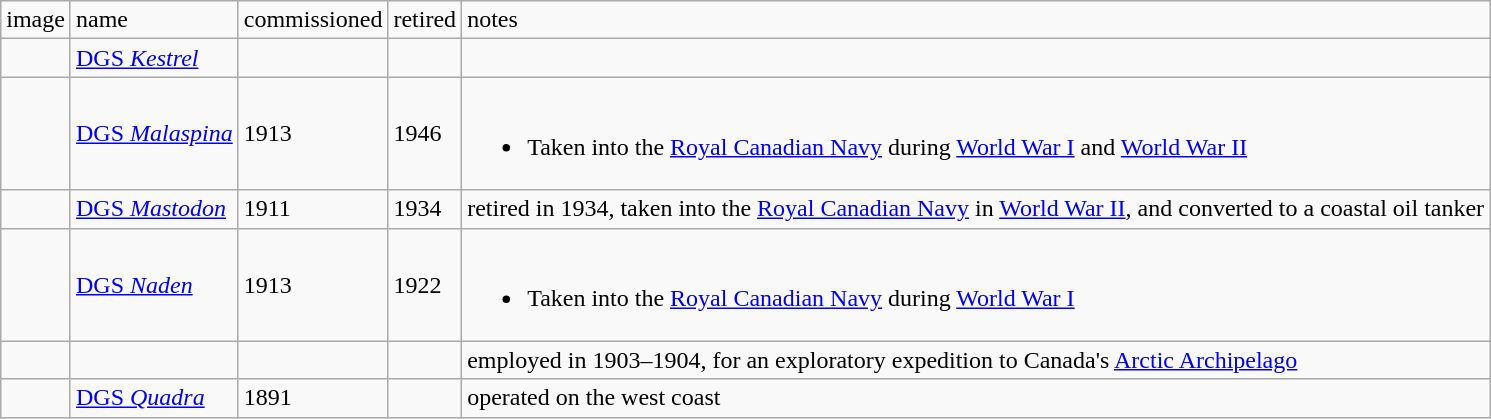<table class="wikitable sortable">
<tr>
<td>image</td>
<td>name</td>
<td>commissioned</td>
<td>retired</td>
<td>notes</td>
</tr>
<tr>
<td></td>
<td><a href='#'>DGS <em>Kestrel</em></a></td>
<td></td>
<td></td>
<td></td>
</tr>
<tr>
<td></td>
<td><a href='#'>DGS <em>Malaspina</em></a></td>
<td>1913</td>
<td>1946</td>
<td><br><ul><li>Taken into the <a href='#'>Royal Canadian Navy</a> during <a href='#'>World War I</a> and <a href='#'>World War II</a></li></ul></td>
</tr>
<tr>
<td></td>
<td><a href='#'>DGS <em>Mastodon</em></a></td>
<td>1911</td>
<td>1934</td>
<td>retired in 1934, taken into the <a href='#'>Royal Canadian Navy</a> in <a href='#'>World War II</a>, and converted to a coastal oil tanker</td>
</tr>
<tr>
<td></td>
<td><a href='#'>DGS <em>Naden</em></a></td>
<td>1913</td>
<td>1922</td>
<td><br><ul><li>Taken into the <a href='#'>Royal Canadian Navy</a> during <a href='#'>World War I</a></li></ul></td>
</tr>
<tr>
<td></td>
<td></td>
<td></td>
<td></td>
<td>employed in 1903–1904, for an exploratory expedition to Canada's <a href='#'>Arctic Archipelago</a></td>
</tr>
<tr>
<td></td>
<td><a href='#'>DGS <em>Quadra</em></a></td>
<td>1891</td>
<td></td>
<td>operated on the west coast</td>
</tr>
</table>
